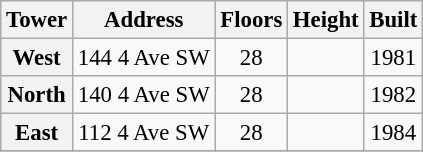<table class="wikitable sortable" style="text-align:center;font-size:95%;">
<tr>
<th>Tower</th>
<th>Address</th>
<th>Floors</th>
<th>Height</th>
<th>Built</th>
</tr>
<tr>
<th>West</th>
<td>144 4 Ave SW</td>
<td>28</td>
<td></td>
<td>1981</td>
</tr>
<tr>
<th>North</th>
<td>140 4 Ave SW</td>
<td>28</td>
<td></td>
<td>1982</td>
</tr>
<tr>
<th>East</th>
<td>112 4 Ave SW</td>
<td>28</td>
<td></td>
<td>1984</td>
</tr>
<tr>
</tr>
</table>
